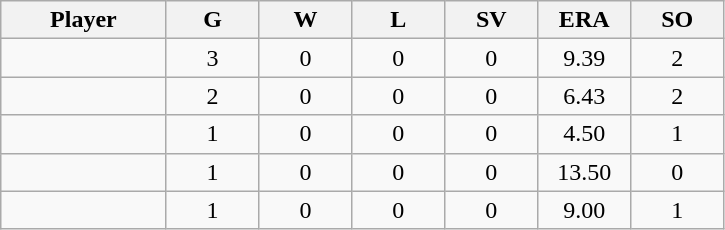<table class="wikitable sortable">
<tr>
<th bgcolor="#DDDDFF" width="16%">Player</th>
<th bgcolor="#DDDDFF" width="9%">G</th>
<th bgcolor="#DDDDFF" width="9%">W</th>
<th bgcolor="#DDDDFF" width="9%">L</th>
<th bgcolor="#DDDDFF" width="9%">SV</th>
<th bgcolor="#DDDDFF" width="9%">ERA</th>
<th bgcolor="#DDDDFF" width="9%">SO</th>
</tr>
<tr align="center">
<td></td>
<td>3</td>
<td>0</td>
<td>0</td>
<td>0</td>
<td>9.39</td>
<td>2</td>
</tr>
<tr align="center">
<td></td>
<td>2</td>
<td>0</td>
<td>0</td>
<td>0</td>
<td>6.43</td>
<td>2</td>
</tr>
<tr align="center">
<td></td>
<td>1</td>
<td>0</td>
<td>0</td>
<td>0</td>
<td>4.50</td>
<td>1</td>
</tr>
<tr align="center">
<td></td>
<td>1</td>
<td>0</td>
<td>0</td>
<td>0</td>
<td>13.50</td>
<td>0</td>
</tr>
<tr align="center">
<td></td>
<td>1</td>
<td>0</td>
<td>0</td>
<td>0</td>
<td>9.00</td>
<td>1</td>
</tr>
</table>
